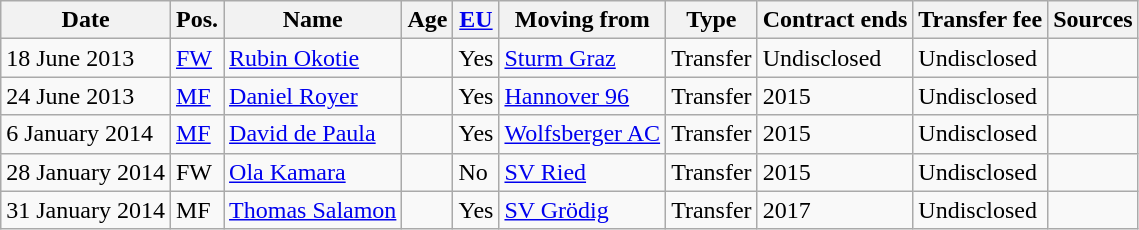<table class="wikitable">
<tr>
<th>Date</th>
<th>Pos.</th>
<th>Name</th>
<th>Age</th>
<th><a href='#'>EU</a></th>
<th>Moving from</th>
<th>Type</th>
<th>Contract ends</th>
<th>Transfer fee</th>
<th>Sources</th>
</tr>
<tr>
<td>18 June 2013</td>
<td><a href='#'>FW</a></td>
<td><a href='#'>Rubin Okotie</a></td>
<td></td>
<td>Yes</td>
<td><a href='#'>Sturm Graz</a></td>
<td>Transfer</td>
<td>Undisclosed</td>
<td>Undisclosed</td>
<td></td>
</tr>
<tr>
<td>24 June 2013</td>
<td><a href='#'>MF</a></td>
<td><a href='#'>Daniel Royer</a></td>
<td></td>
<td>Yes</td>
<td><a href='#'>Hannover 96</a></td>
<td>Transfer</td>
<td>2015</td>
<td>Undisclosed</td>
<td></td>
</tr>
<tr>
<td>6 January 2014</td>
<td><a href='#'>MF</a></td>
<td><a href='#'>David de Paula</a></td>
<td></td>
<td>Yes</td>
<td><a href='#'>Wolfsberger AC</a></td>
<td>Transfer</td>
<td>2015</td>
<td>Undisclosed</td>
<td></td>
</tr>
<tr>
<td>28 January 2014</td>
<td>FW</td>
<td><a href='#'>Ola Kamara</a></td>
<td></td>
<td>No</td>
<td><a href='#'>SV Ried</a></td>
<td>Transfer</td>
<td>2015</td>
<td>Undisclosed</td>
<td></td>
</tr>
<tr>
<td>31 January 2014</td>
<td>MF</td>
<td><a href='#'>Thomas Salamon</a></td>
<td></td>
<td>Yes</td>
<td><a href='#'>SV Grödig</a></td>
<td>Transfer</td>
<td>2017</td>
<td>Undisclosed</td>
<td></td>
</tr>
</table>
